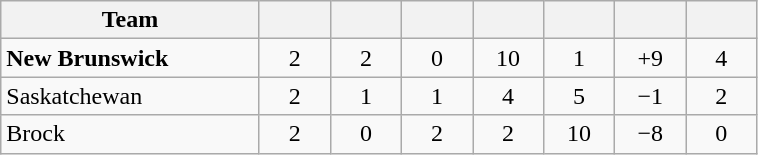<table class="wikitable" style="text-align:center;">
<tr>
<th width=165>Team</th>
<th width=40></th>
<th width=40></th>
<th width=40></th>
<th width=40></th>
<th width=40></th>
<th width=40></th>
<th width=40></th>
</tr>
<tr>
<td style="text-align:left;"><strong>New Brunswick</strong></td>
<td>2</td>
<td>2</td>
<td>0</td>
<td>10</td>
<td>1</td>
<td>+9</td>
<td>4</td>
</tr>
<tr>
<td style="text-align:left;">Saskatchewan</td>
<td>2</td>
<td>1</td>
<td>1</td>
<td>4</td>
<td>5</td>
<td>−1</td>
<td>2</td>
</tr>
<tr>
<td style="text-align:left;">Brock</td>
<td>2</td>
<td>0</td>
<td>2</td>
<td>2</td>
<td>10</td>
<td>−8</td>
<td>0</td>
</tr>
</table>
